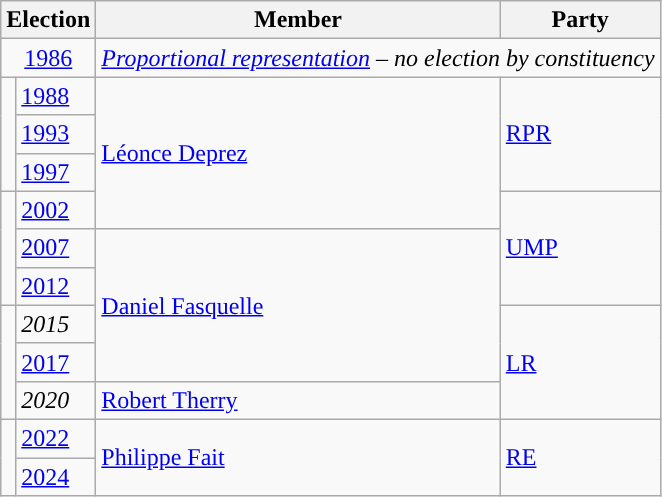<table class="wikitable">
<tr>
<th colspan="2">Election</th>
<th>Member</th>
<th>Party</th>
</tr>
<tr>
<td colspan="2" align="center"><a href='#'>1986</a></td>
<td colspan="2"><em><a href='#'>Proportional representation</a> – no election by constituency</em></td>
</tr>
<tr>
<td rowspan="3" style="color:inherit;background-color: "></td>
<td><a href='#'>1988</a></td>
<td rowspan="4"><a href='#'>Léonce Deprez</a></td>
<td rowspan="3"><a href='#'>RPR</a></td>
</tr>
<tr>
<td><a href='#'>1993</a></td>
</tr>
<tr>
<td><a href='#'>1997</a></td>
</tr>
<tr>
<td rowspan="3" style="color:inherit;background-color: "></td>
<td><a href='#'>2002</a></td>
<td rowspan="3"><a href='#'>UMP</a></td>
</tr>
<tr>
<td><a href='#'>2007</a></td>
<td rowspan="4"><a href='#'>Daniel Fasquelle</a></td>
</tr>
<tr>
<td><a href='#'>2012</a></td>
</tr>
<tr>
<td rowspan="3" style="color:inherit;background-color: "></td>
<td><em>2015</em></td>
<td rowspan="3"><a href='#'>LR</a></td>
</tr>
<tr>
<td><a href='#'>2017</a></td>
</tr>
<tr>
<td><em>2020</em></td>
<td><a href='#'>Robert Therry</a></td>
</tr>
<tr>
<td rowspan=2 style="color:inherit;background-color: "></td>
<td><a href='#'>2022</a></td>
<td rowspan=2><a href='#'>Philippe Fait</a></td>
<td rowspan=2><a href='#'>RE</a></td>
</tr>
<tr>
<td><a href='#'>2024</a></td>
</tr>
</table>
